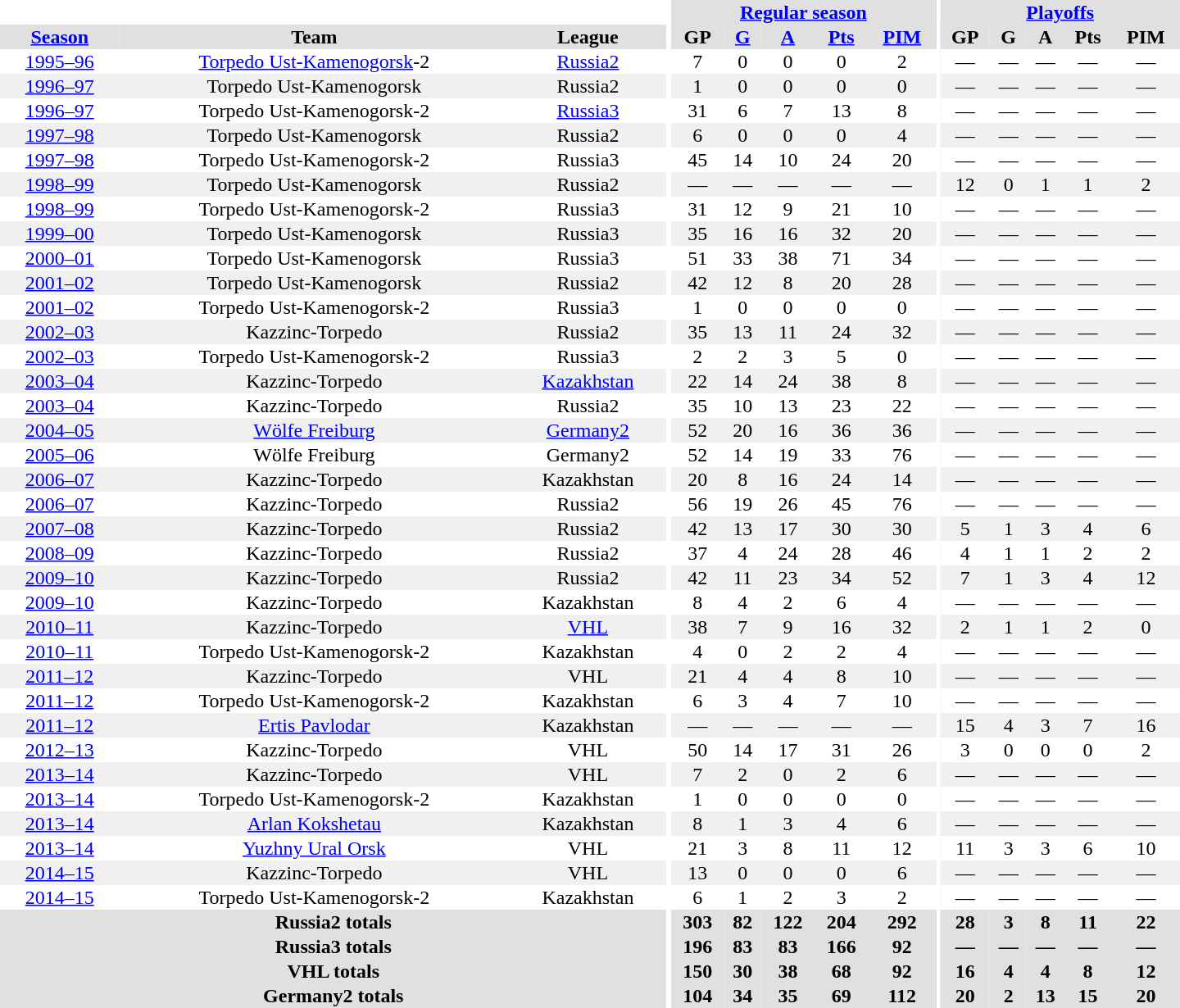<table border="0" cellpadding="1" cellspacing="0" style="text-align:center; width:60em">
<tr bgcolor="#e0e0e0">
<th colspan="3" bgcolor="#ffffff"></th>
<th rowspan="99" bgcolor="#ffffff"></th>
<th colspan="5"><a href='#'>Regular season</a></th>
<th rowspan="99" bgcolor="#ffffff"></th>
<th colspan="5"><a href='#'>Playoffs</a></th>
</tr>
<tr bgcolor="#e0e0e0">
<th><a href='#'>Season</a></th>
<th>Team</th>
<th>League</th>
<th>GP</th>
<th><a href='#'>G</a></th>
<th><a href='#'>A</a></th>
<th><a href='#'>Pts</a></th>
<th><a href='#'>PIM</a></th>
<th>GP</th>
<th>G</th>
<th>A</th>
<th>Pts</th>
<th>PIM</th>
</tr>
<tr>
<td><a href='#'>1995–96</a></td>
<td><a href='#'>Torpedo Ust-Kamenogorsk</a>-2</td>
<td><a href='#'>Russia2</a></td>
<td>7</td>
<td>0</td>
<td>0</td>
<td>0</td>
<td>2</td>
<td>—</td>
<td>—</td>
<td>—</td>
<td>—</td>
<td>—</td>
</tr>
<tr bgcolor="#f0f0f0">
<td><a href='#'>1996–97</a></td>
<td>Torpedo Ust-Kamenogorsk</td>
<td>Russia2</td>
<td>1</td>
<td>0</td>
<td>0</td>
<td>0</td>
<td>0</td>
<td>—</td>
<td>—</td>
<td>—</td>
<td>—</td>
<td>—</td>
</tr>
<tr>
<td><a href='#'>1996–97</a></td>
<td>Torpedo Ust-Kamenogorsk-2</td>
<td><a href='#'>Russia3</a></td>
<td>31</td>
<td>6</td>
<td>7</td>
<td>13</td>
<td>8</td>
<td>—</td>
<td>—</td>
<td>—</td>
<td>—</td>
<td>—</td>
</tr>
<tr bgcolor="#f0f0f0">
<td><a href='#'>1997–98</a></td>
<td>Torpedo Ust-Kamenogorsk</td>
<td>Russia2</td>
<td>6</td>
<td>0</td>
<td>0</td>
<td>0</td>
<td>4</td>
<td>—</td>
<td>—</td>
<td>—</td>
<td>—</td>
<td>—</td>
</tr>
<tr>
<td><a href='#'>1997–98</a></td>
<td>Torpedo Ust-Kamenogorsk-2</td>
<td>Russia3</td>
<td>45</td>
<td>14</td>
<td>10</td>
<td>24</td>
<td>20</td>
<td>—</td>
<td>—</td>
<td>—</td>
<td>—</td>
<td>—</td>
</tr>
<tr bgcolor="#f0f0f0">
<td><a href='#'>1998–99</a></td>
<td>Torpedo Ust-Kamenogorsk</td>
<td>Russia2</td>
<td>—</td>
<td>—</td>
<td>—</td>
<td>—</td>
<td>—</td>
<td>12</td>
<td>0</td>
<td>1</td>
<td>1</td>
<td>2</td>
</tr>
<tr>
<td><a href='#'>1998–99</a></td>
<td>Torpedo Ust-Kamenogorsk-2</td>
<td>Russia3</td>
<td>31</td>
<td>12</td>
<td>9</td>
<td>21</td>
<td>10</td>
<td>—</td>
<td>—</td>
<td>—</td>
<td>—</td>
<td>—</td>
</tr>
<tr bgcolor="#f0f0f0">
<td><a href='#'>1999–00</a></td>
<td>Torpedo Ust-Kamenogorsk</td>
<td>Russia3</td>
<td>35</td>
<td>16</td>
<td>16</td>
<td>32</td>
<td>20</td>
<td>—</td>
<td>—</td>
<td>—</td>
<td>—</td>
<td>—</td>
</tr>
<tr>
<td><a href='#'>2000–01</a></td>
<td>Torpedo Ust-Kamenogorsk</td>
<td>Russia3</td>
<td>51</td>
<td>33</td>
<td>38</td>
<td>71</td>
<td>34</td>
<td>—</td>
<td>—</td>
<td>—</td>
<td>—</td>
<td>—</td>
</tr>
<tr bgcolor="#f0f0f0">
<td><a href='#'>2001–02</a></td>
<td>Torpedo Ust-Kamenogorsk</td>
<td>Russia2</td>
<td>42</td>
<td>12</td>
<td>8</td>
<td>20</td>
<td>28</td>
<td>—</td>
<td>—</td>
<td>—</td>
<td>—</td>
<td>—</td>
</tr>
<tr>
<td><a href='#'>2001–02</a></td>
<td>Torpedo Ust-Kamenogorsk-2</td>
<td>Russia3</td>
<td>1</td>
<td>0</td>
<td>0</td>
<td>0</td>
<td>0</td>
<td>—</td>
<td>—</td>
<td>—</td>
<td>—</td>
<td>—</td>
</tr>
<tr bgcolor="#f0f0f0">
<td><a href='#'>2002–03</a></td>
<td>Kazzinc-Torpedo</td>
<td>Russia2</td>
<td>35</td>
<td>13</td>
<td>11</td>
<td>24</td>
<td>32</td>
<td>—</td>
<td>—</td>
<td>—</td>
<td>—</td>
<td>—</td>
</tr>
<tr>
<td><a href='#'>2002–03</a></td>
<td>Torpedo Ust-Kamenogorsk-2</td>
<td>Russia3</td>
<td>2</td>
<td>2</td>
<td>3</td>
<td>5</td>
<td>0</td>
<td>—</td>
<td>—</td>
<td>—</td>
<td>—</td>
<td>—</td>
</tr>
<tr bgcolor="#f0f0f0">
<td><a href='#'>2003–04</a></td>
<td>Kazzinc-Torpedo</td>
<td><a href='#'>Kazakhstan</a></td>
<td>22</td>
<td>14</td>
<td>24</td>
<td>38</td>
<td>8</td>
<td>—</td>
<td>—</td>
<td>—</td>
<td>—</td>
<td>—</td>
</tr>
<tr>
<td><a href='#'>2003–04</a></td>
<td>Kazzinc-Torpedo</td>
<td>Russia2</td>
<td>35</td>
<td>10</td>
<td>13</td>
<td>23</td>
<td>22</td>
<td>—</td>
<td>—</td>
<td>—</td>
<td>—</td>
<td>—</td>
</tr>
<tr bgcolor="#f0f0f0">
<td><a href='#'>2004–05</a></td>
<td><a href='#'>Wölfe Freiburg</a></td>
<td><a href='#'>Germany2</a></td>
<td>52</td>
<td>20</td>
<td>16</td>
<td>36</td>
<td>36</td>
<td>—</td>
<td>—</td>
<td>—</td>
<td>—</td>
<td>—</td>
</tr>
<tr>
<td><a href='#'>2005–06</a></td>
<td>Wölfe Freiburg</td>
<td>Germany2</td>
<td>52</td>
<td>14</td>
<td>19</td>
<td>33</td>
<td>76</td>
<td>—</td>
<td>—</td>
<td>—</td>
<td>—</td>
<td>—</td>
</tr>
<tr bgcolor="#f0f0f0">
<td><a href='#'>2006–07</a></td>
<td>Kazzinc-Torpedo</td>
<td>Kazakhstan</td>
<td>20</td>
<td>8</td>
<td>16</td>
<td>24</td>
<td>14</td>
<td>—</td>
<td>—</td>
<td>—</td>
<td>—</td>
<td>—</td>
</tr>
<tr>
<td><a href='#'>2006–07</a></td>
<td>Kazzinc-Torpedo</td>
<td>Russia2</td>
<td>56</td>
<td>19</td>
<td>26</td>
<td>45</td>
<td>76</td>
<td>—</td>
<td>—</td>
<td>—</td>
<td>—</td>
<td>—</td>
</tr>
<tr bgcolor="#f0f0f0">
<td><a href='#'>2007–08</a></td>
<td>Kazzinc-Torpedo</td>
<td>Russia2</td>
<td>42</td>
<td>13</td>
<td>17</td>
<td>30</td>
<td>30</td>
<td>5</td>
<td>1</td>
<td>3</td>
<td>4</td>
<td>6</td>
</tr>
<tr>
<td><a href='#'>2008–09</a></td>
<td>Kazzinc-Torpedo</td>
<td>Russia2</td>
<td>37</td>
<td>4</td>
<td>24</td>
<td>28</td>
<td>46</td>
<td>4</td>
<td>1</td>
<td>1</td>
<td>2</td>
<td>2</td>
</tr>
<tr bgcolor="#f0f0f0">
<td><a href='#'>2009–10</a></td>
<td>Kazzinc-Torpedo</td>
<td>Russia2</td>
<td>42</td>
<td>11</td>
<td>23</td>
<td>34</td>
<td>52</td>
<td>7</td>
<td>1</td>
<td>3</td>
<td>4</td>
<td>12</td>
</tr>
<tr>
<td><a href='#'>2009–10</a></td>
<td>Kazzinc-Torpedo</td>
<td>Kazakhstan</td>
<td>8</td>
<td>4</td>
<td>2</td>
<td>6</td>
<td>4</td>
<td>—</td>
<td>—</td>
<td>—</td>
<td>—</td>
<td>—</td>
</tr>
<tr bgcolor="#f0f0f0">
<td><a href='#'>2010–11</a></td>
<td>Kazzinc-Torpedo</td>
<td><a href='#'>VHL</a></td>
<td>38</td>
<td>7</td>
<td>9</td>
<td>16</td>
<td>32</td>
<td>2</td>
<td>1</td>
<td>1</td>
<td>2</td>
<td>0</td>
</tr>
<tr>
<td><a href='#'>2010–11</a></td>
<td>Torpedo Ust-Kamenogorsk-2</td>
<td>Kazakhstan</td>
<td>4</td>
<td>0</td>
<td>2</td>
<td>2</td>
<td>4</td>
<td>—</td>
<td>—</td>
<td>—</td>
<td>—</td>
<td>—</td>
</tr>
<tr bgcolor="#f0f0f0">
<td><a href='#'>2011–12</a></td>
<td>Kazzinc-Torpedo</td>
<td>VHL</td>
<td>21</td>
<td>4</td>
<td>4</td>
<td>8</td>
<td>10</td>
<td>—</td>
<td>—</td>
<td>—</td>
<td>—</td>
<td>—</td>
</tr>
<tr>
<td><a href='#'>2011–12</a></td>
<td>Torpedo Ust-Kamenogorsk-2</td>
<td>Kazakhstan</td>
<td>6</td>
<td>3</td>
<td>4</td>
<td>7</td>
<td>10</td>
<td>—</td>
<td>—</td>
<td>—</td>
<td>—</td>
<td>—</td>
</tr>
<tr bgcolor="#f0f0f0">
<td><a href='#'>2011–12</a></td>
<td><a href='#'>Ertis Pavlodar</a></td>
<td>Kazakhstan</td>
<td>—</td>
<td>—</td>
<td>—</td>
<td>—</td>
<td>—</td>
<td>15</td>
<td>4</td>
<td>3</td>
<td>7</td>
<td>16</td>
</tr>
<tr>
<td><a href='#'>2012–13</a></td>
<td>Kazzinc-Torpedo</td>
<td>VHL</td>
<td>50</td>
<td>14</td>
<td>17</td>
<td>31</td>
<td>26</td>
<td>3</td>
<td>0</td>
<td>0</td>
<td>0</td>
<td>2</td>
</tr>
<tr bgcolor="#f0f0f0">
<td><a href='#'>2013–14</a></td>
<td>Kazzinc-Torpedo</td>
<td>VHL</td>
<td>7</td>
<td>2</td>
<td>0</td>
<td>2</td>
<td>6</td>
<td>—</td>
<td>—</td>
<td>—</td>
<td>—</td>
<td>—</td>
</tr>
<tr>
<td><a href='#'>2013–14</a></td>
<td>Torpedo Ust-Kamenogorsk-2</td>
<td>Kazakhstan</td>
<td>1</td>
<td>0</td>
<td>0</td>
<td>0</td>
<td>0</td>
<td>—</td>
<td>—</td>
<td>—</td>
<td>—</td>
<td>—</td>
</tr>
<tr bgcolor="#f0f0f0">
<td><a href='#'>2013–14</a></td>
<td><a href='#'>Arlan Kokshetau</a></td>
<td>Kazakhstan</td>
<td>8</td>
<td>1</td>
<td>3</td>
<td>4</td>
<td>6</td>
<td>—</td>
<td>—</td>
<td>—</td>
<td>—</td>
<td>—</td>
</tr>
<tr>
<td><a href='#'>2013–14</a></td>
<td><a href='#'>Yuzhny Ural Orsk</a></td>
<td>VHL</td>
<td>21</td>
<td>3</td>
<td>8</td>
<td>11</td>
<td>12</td>
<td>11</td>
<td>3</td>
<td>3</td>
<td>6</td>
<td>10</td>
</tr>
<tr bgcolor="#f0f0f0">
<td><a href='#'>2014–15</a></td>
<td>Kazzinc-Torpedo</td>
<td>VHL</td>
<td>13</td>
<td>0</td>
<td>0</td>
<td>0</td>
<td>6</td>
<td>—</td>
<td>—</td>
<td>—</td>
<td>—</td>
<td>—</td>
</tr>
<tr>
<td><a href='#'>2014–15</a></td>
<td>Torpedo Ust-Kamenogorsk-2</td>
<td>Kazakhstan</td>
<td>6</td>
<td>1</td>
<td>2</td>
<td>3</td>
<td>2</td>
<td>—</td>
<td>—</td>
<td>—</td>
<td>—</td>
<td>—</td>
</tr>
<tr>
</tr>
<tr ALIGN="center" bgcolor="#e0e0e0">
<th colspan="3">Russia2 totals</th>
<th ALIGN="center">303</th>
<th ALIGN="center">82</th>
<th ALIGN="center">122</th>
<th ALIGN="center">204</th>
<th ALIGN="center">292</th>
<th ALIGN="center">28</th>
<th ALIGN="center">3</th>
<th ALIGN="center">8</th>
<th ALIGN="center">11</th>
<th ALIGN="center">22</th>
</tr>
<tr>
</tr>
<tr ALIGN="center" bgcolor="#e0e0e0">
<th colspan="3">Russia3 totals</th>
<th ALIGN="center">196</th>
<th ALIGN="center">83</th>
<th ALIGN="center">83</th>
<th ALIGN="center">166</th>
<th ALIGN="center">92</th>
<th ALIGN="center">—</th>
<th ALIGN="center">—</th>
<th ALIGN="center">—</th>
<th ALIGN="center">—</th>
<th ALIGN="center">—</th>
</tr>
<tr>
</tr>
<tr ALIGN="center" bgcolor="#e0e0e0">
<th colspan="3">VHL totals</th>
<th ALIGN="center">150</th>
<th ALIGN="center">30</th>
<th ALIGN="center">38</th>
<th ALIGN="center">68</th>
<th ALIGN="center">92</th>
<th ALIGN="center">16</th>
<th ALIGN="center">4</th>
<th ALIGN="center">4</th>
<th ALIGN="center">8</th>
<th ALIGN="center">12</th>
</tr>
<tr>
</tr>
<tr ALIGN="center" bgcolor="#e0e0e0">
<th colspan="3">Germany2 totals</th>
<th ALIGN="center">104</th>
<th ALIGN="center">34</th>
<th ALIGN="center">35</th>
<th ALIGN="center">69</th>
<th ALIGN="center">112</th>
<th ALIGN="center">20</th>
<th ALIGN="center">2</th>
<th ALIGN="center">13</th>
<th ALIGN="center">15</th>
<th ALIGN="center">20</th>
</tr>
</table>
